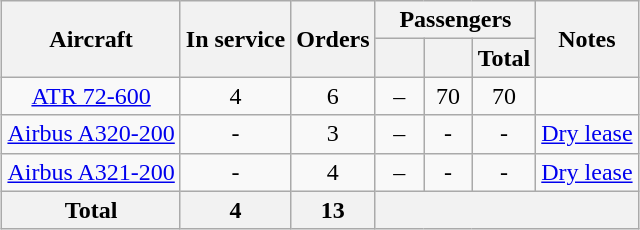<table class="wikitable" style="text-align:center; margin:0.5em auto">
<tr>
<th rowspan="2">Aircraft</th>
<th rowspan="2">In service</th>
<th rowspan="2">Orders</th>
<th colspan="3">Passengers</th>
<th rowspan="2">Notes</th>
</tr>
<tr>
<th style="width:25px;"></th>
<th style="width:25px;"></th>
<th style="width:25px;">Total</th>
</tr>
<tr>
<td><a href='#'>ATR 72-600</a></td>
<td>4</td>
<td>6</td>
<td>–</td>
<td>70</td>
<td>70</td>
<td></td>
</tr>
<tr>
<td><a href='#'>Airbus A320-200</a></td>
<td>-</td>
<td>3</td>
<td>–</td>
<td>-</td>
<td>-</td>
<td><a href='#'>Dry lease</a></td>
</tr>
<tr>
<td><a href='#'>Airbus A321-200</a></td>
<td>-</td>
<td>4</td>
<td>–</td>
<td>-</td>
<td>-</td>
<td><a href='#'>Dry lease</a></td>
</tr>
<tr |->
<th>Total</th>
<th>4</th>
<th>13</th>
<th colspan=4></th>
</tr>
</table>
